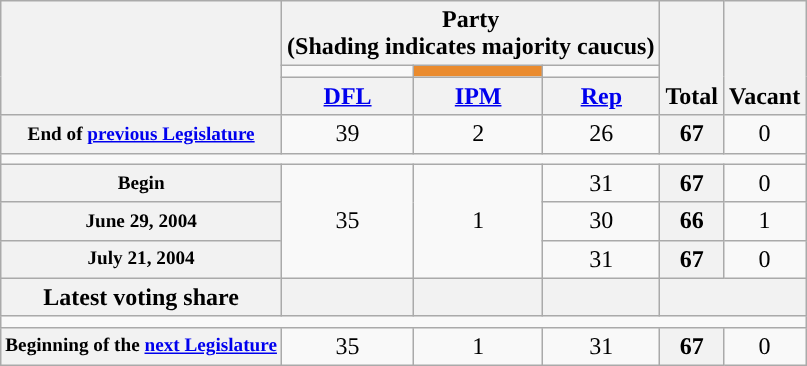<table class=wikitable style="text-align:center">
<tr style="vertical-align:bottom;">
<th rowspan=3></th>
<th colspan=3>Party <div>(Shading indicates majority caucus)</div></th>
<th rowspan=3>Total</th>
<th rowspan=3>Vacant</th>
</tr>
<tr style="height:5px">
<td style="background-color:"></td>
<td style="background-color:#ea8b2e;"></td>
<td style="background-color:"></td>
</tr>
<tr>
<th><a href='#'>DFL</a></th>
<th><a href='#'>IPM</a></th>
<th><a href='#'>Rep</a></th>
</tr>
<tr>
<th style="white-space:nowrap; font-size:80%;">End of <a href='#'>previous Legislature</a></th>
<td>39</td>
<td>2</td>
<td>26</td>
<th>67</th>
<td>0</td>
</tr>
<tr>
<td colspan=6></td>
</tr>
<tr>
<th style="font-size:80%">Begin</th>
<td rowspan="3" >35</td>
<td rowspan="3">1</td>
<td>31</td>
<th>67</th>
<td>0</td>
</tr>
<tr>
<th style="font-size:80%">June 29, 2004 </th>
<td>30</td>
<th>66</th>
<td>1</td>
</tr>
<tr>
<th style="font-size:80%">July 21, 2004 </th>
<td>31</td>
<th>67</th>
<td>0</td>
</tr>
<tr>
<th>Latest voting share</th>
<th></th>
<th></th>
<th></th>
<th colspan=2></th>
</tr>
<tr>
<td colspan=6></td>
</tr>
<tr>
<th style="white-space:nowrap; font-size:80%;">Beginning of the <a href='#'>next Legislature</a></th>
<td>35</td>
<td>1</td>
<td>31</td>
<th>67</th>
<td>0</td>
</tr>
</table>
